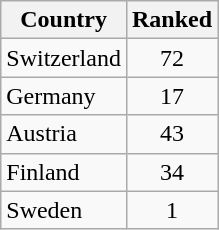<table class="wikitable sortable">
<tr>
<th>Country</th>
<th>Ranked</th>
</tr>
<tr>
<td>Switzerland</td>
<td style="text-align:center;">72</td>
</tr>
<tr>
<td>Germany</td>
<td style="text-align:center;">17</td>
</tr>
<tr>
<td>Austria</td>
<td style="text-align:center;">43</td>
</tr>
<tr>
<td>Finland</td>
<td style="text-align:center;">34</td>
</tr>
<tr>
<td>Sweden</td>
<td style="text-align:center;">1</td>
</tr>
</table>
